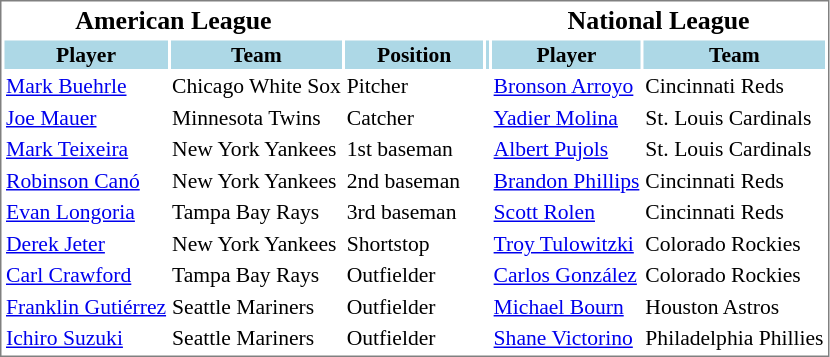<table cellpadding="1"  style="width:auto; font-size:90%; border:1px solid gray;">
<tr style="text-align:center; font-size:larger;">
<th colspan=2>American League</th>
<th></th>
<th></th>
<th colspan=2>National League</th>
</tr>
<tr style="background:lightblue;">
<th>Player</th>
<th>Team</th>
<th>Position</th>
<th></th>
<th>Player</th>
<th>Team</th>
</tr>
<tr>
<td><a href='#'>Mark Buehrle</a></td>
<td>Chicago White Sox</td>
<td>Pitcher</td>
<td></td>
<td><a href='#'>Bronson Arroyo</a></td>
<td>Cincinnati Reds</td>
</tr>
<tr>
<td><a href='#'>Joe Mauer</a></td>
<td>Minnesota Twins</td>
<td>Catcher</td>
<td></td>
<td><a href='#'>Yadier Molina</a></td>
<td>St. Louis Cardinals</td>
</tr>
<tr>
<td><a href='#'>Mark Teixeira</a></td>
<td>New York Yankees</td>
<td>1st baseman</td>
<td></td>
<td><a href='#'>Albert Pujols</a></td>
<td>St. Louis Cardinals</td>
</tr>
<tr>
<td><a href='#'>Robinson Canó</a></td>
<td>New York Yankees</td>
<td>2nd baseman    </td>
<td></td>
<td><a href='#'>Brandon Phillips</a></td>
<td>Cincinnati Reds</td>
</tr>
<tr>
<td><a href='#'>Evan Longoria</a></td>
<td>Tampa Bay Rays</td>
<td>3rd baseman</td>
<td></td>
<td><a href='#'>Scott Rolen</a></td>
<td>Cincinnati Reds</td>
</tr>
<tr>
<td><a href='#'>Derek Jeter</a></td>
<td>New York Yankees</td>
<td>Shortstop</td>
<td></td>
<td><a href='#'>Troy Tulowitzki</a></td>
<td>Colorado Rockies</td>
</tr>
<tr>
<td><a href='#'>Carl Crawford</a></td>
<td>Tampa Bay Rays</td>
<td>Outfielder</td>
<td></td>
<td><a href='#'>Carlos González</a></td>
<td>Colorado Rockies</td>
</tr>
<tr>
<td><a href='#'>Franklin Gutiérrez</a></td>
<td>Seattle Mariners</td>
<td>Outfielder</td>
<td></td>
<td><a href='#'>Michael Bourn</a></td>
<td>Houston Astros</td>
</tr>
<tr>
<td><a href='#'>Ichiro Suzuki</a></td>
<td>Seattle Mariners</td>
<td>Outfielder</td>
<td></td>
<td><a href='#'>Shane Victorino</a></td>
<td>Philadelphia Phillies</td>
</tr>
</table>
